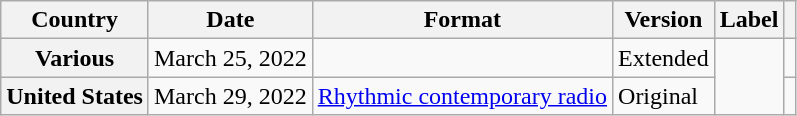<table class="wikitable plainrowheaders">
<tr>
<th scope="col">Country</th>
<th scope="col">Date</th>
<th scope="col">Format</th>
<th scope="col">Version</th>
<th scope="col">Label</th>
<th scope="col"></th>
</tr>
<tr>
<th scope="row">Various</th>
<td>March 25, 2022</td>
<td></td>
<td>Extended</td>
<td rowspan="2"></td>
<td style="text-align:center;"></td>
</tr>
<tr>
<th scope="row">United States</th>
<td>March 29, 2022</td>
<td><a href='#'>Rhythmic contemporary radio</a></td>
<td>Original</td>
<td style="text-align:center;"></td>
</tr>
</table>
